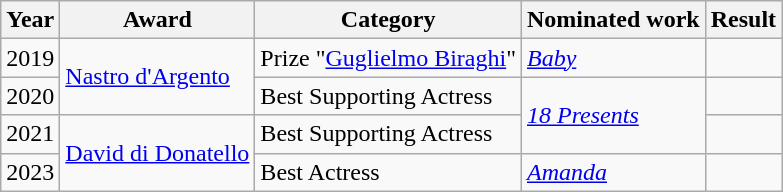<table class="wikitable sortable">
<tr>
<th>Year</th>
<th>Award</th>
<th>Category</th>
<th>Nominated work</th>
<th>Result</th>
</tr>
<tr>
<td>2019</td>
<td rowspan="2"><a href='#'>Nastro d'Argento</a></td>
<td>Prize "<a href='#'>Guglielmo Biraghi</a>"</td>
<td><em><a href='#'>Baby</a></em></td>
<td></td>
</tr>
<tr>
<td>2020</td>
<td>Best Supporting Actress</td>
<td rowspan="2"><em><a href='#'>18 Presents</a></em></td>
<td></td>
</tr>
<tr>
<td>2021</td>
<td rowspan="2"><a href='#'>David di Donatello</a></td>
<td>Best Supporting Actress</td>
<td></td>
</tr>
<tr>
<td>2023</td>
<td>Best Actress</td>
<td><em><a href='#'>Amanda</a></em></td>
<td></td>
</tr>
</table>
